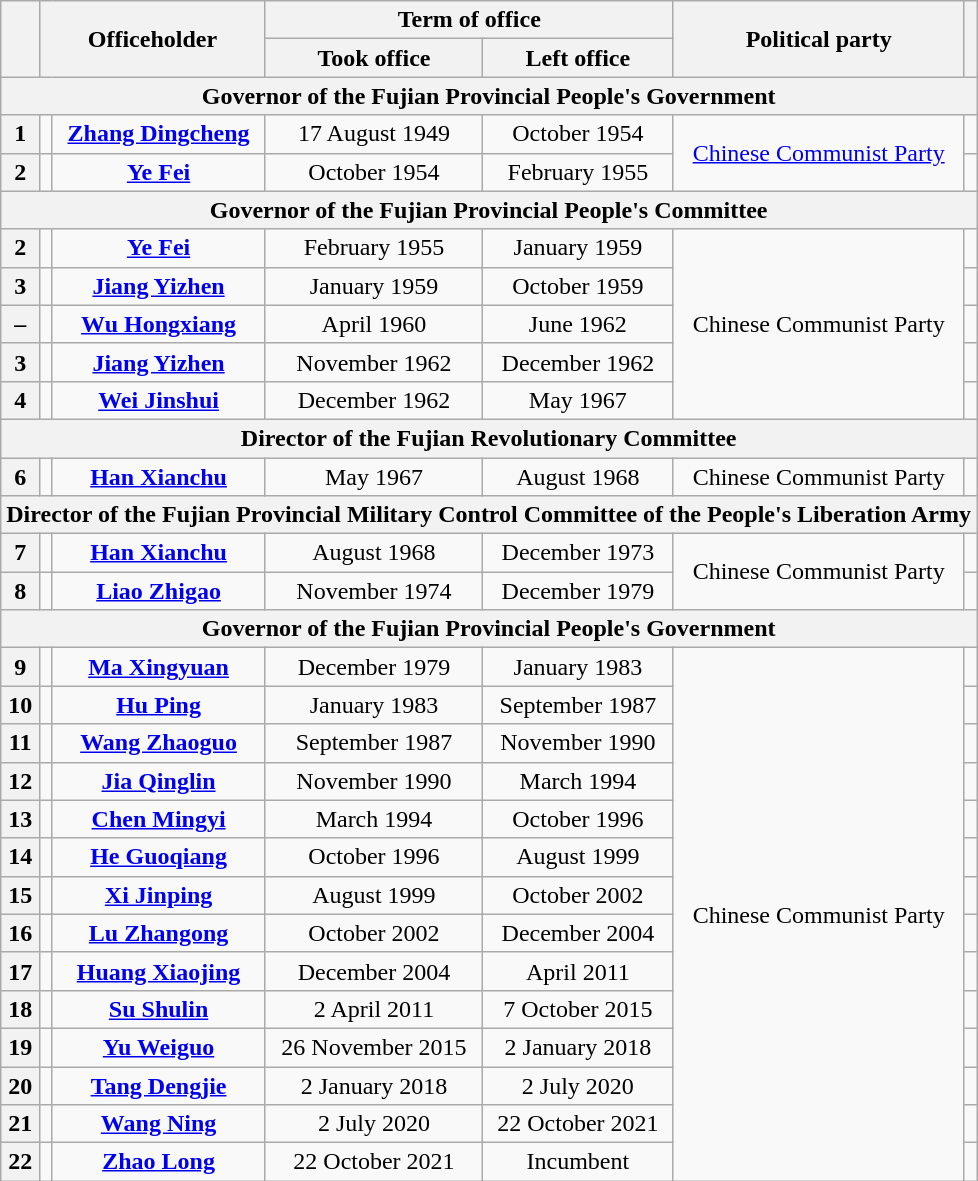<table class="wikitable" style="text-align:center">
<tr>
<th rowspan="2"></th>
<th colspan="2" rowspan="2">Officeholder</th>
<th colspan="2">Term of office</th>
<th rowspan="2">Political party</th>
<th rowspan="2"></th>
</tr>
<tr>
<th>Took office</th>
<th>Left office</th>
</tr>
<tr>
<th colspan="7">Governor of the Fujian Provincial People's Government</th>
</tr>
<tr>
<th>1</th>
<td></td>
<td><strong><a href='#'>Zhang Dingcheng</a></strong><br></td>
<td>17 August 1949</td>
<td>October 1954</td>
<td rowspan="2"><a href='#'>Chinese Communist Party</a></td>
<td></td>
</tr>
<tr>
<th>2</th>
<td></td>
<td><strong><a href='#'>Ye Fei</a></strong><br></td>
<td>October 1954</td>
<td>February 1955</td>
<td></td>
</tr>
<tr>
<th colspan="7">Governor of the Fujian Provincial People's Committee</th>
</tr>
<tr>
<th>2</th>
<td></td>
<td><strong><a href='#'>Ye Fei</a></strong><br></td>
<td>February 1955</td>
<td>January 1959</td>
<td rowspan="5">Chinese Communist Party</td>
<td></td>
</tr>
<tr>
<th>3</th>
<td></td>
<td><strong><a href='#'>Jiang Yizhen</a></strong><br></td>
<td>January 1959</td>
<td>October 1959</td>
<td></td>
</tr>
<tr>
<th>–</th>
<td></td>
<td><strong><a href='#'>Wu Hongxiang</a></strong><br></td>
<td>April 1960</td>
<td>June 1962</td>
<td></td>
</tr>
<tr>
<th>3</th>
<td></td>
<td><strong><a href='#'>Jiang Yizhen</a></strong><br></td>
<td>November 1962</td>
<td>December 1962</td>
<td></td>
</tr>
<tr>
<th>4</th>
<td></td>
<td><strong><a href='#'>Wei Jinshui</a></strong><br></td>
<td>December 1962</td>
<td>May 1967</td>
<td></td>
</tr>
<tr>
<th colspan="7">Director of the Fujian Revolutionary Committee</th>
</tr>
<tr>
<th>6</th>
<td></td>
<td><strong><a href='#'>Han Xianchu</a></strong><br></td>
<td>May 1967</td>
<td>August 1968</td>
<td>Chinese Communist Party</td>
<td></td>
</tr>
<tr>
<th colspan="7">Director of the Fujian Provincial Military Control Committee of the People's Liberation Army</th>
</tr>
<tr>
<th>7</th>
<td></td>
<td><strong><a href='#'>Han Xianchu</a></strong><br></td>
<td>August 1968</td>
<td>December 1973</td>
<td rowspan="2">Chinese Communist Party</td>
<td></td>
</tr>
<tr>
<th>8</th>
<td></td>
<td><strong><a href='#'>Liao Zhigao</a></strong><br></td>
<td>November 1974</td>
<td>December 1979</td>
<td></td>
</tr>
<tr>
<th colspan="7">Governor of the Fujian Provincial People's Government</th>
</tr>
<tr>
<th>9</th>
<td></td>
<td><strong><a href='#'>Ma Xingyuan</a></strong><br></td>
<td>December 1979</td>
<td>January 1983</td>
<td rowspan="14">Chinese Communist Party</td>
<td></td>
</tr>
<tr>
<th>10</th>
<td></td>
<td><strong><a href='#'>Hu Ping</a></strong><br></td>
<td>January 1983</td>
<td>September 1987</td>
<td></td>
</tr>
<tr>
<th>11</th>
<td></td>
<td><strong><a href='#'>Wang Zhaoguo</a></strong><br></td>
<td>September 1987</td>
<td>November 1990</td>
<td></td>
</tr>
<tr>
<th>12</th>
<td></td>
<td><strong><a href='#'>Jia Qinglin</a></strong><br></td>
<td>November 1990</td>
<td>March 1994</td>
<td></td>
</tr>
<tr>
<th>13</th>
<td></td>
<td><strong><a href='#'>Chen Mingyi</a></strong><br></td>
<td>March 1994</td>
<td>October 1996</td>
<td></td>
</tr>
<tr>
<th>14</th>
<td></td>
<td><strong><a href='#'>He Guoqiang</a></strong><br></td>
<td>October 1996</td>
<td>August 1999</td>
<td></td>
</tr>
<tr>
<th>15</th>
<td></td>
<td><strong><a href='#'>Xi Jinping</a></strong><br></td>
<td>August 1999</td>
<td>October 2002</td>
<td></td>
</tr>
<tr>
<th>16</th>
<td></td>
<td><strong><a href='#'>Lu Zhangong</a></strong><br></td>
<td>October 2002</td>
<td>December 2004</td>
<td></td>
</tr>
<tr>
<th>17</th>
<td></td>
<td><strong><a href='#'>Huang Xiaojing</a></strong><br></td>
<td>December 2004</td>
<td>April 2011</td>
<td></td>
</tr>
<tr>
<th>18</th>
<td></td>
<td><strong><a href='#'>Su Shulin</a></strong><br></td>
<td>2 April 2011</td>
<td>7 October 2015</td>
<td></td>
</tr>
<tr>
<th>19</th>
<td></td>
<td><strong><a href='#'>Yu Weiguo</a></strong><br></td>
<td>26 November 2015</td>
<td>2 January 2018</td>
<td></td>
</tr>
<tr>
<th>20</th>
<td></td>
<td><strong><a href='#'>Tang Dengjie</a></strong><br></td>
<td>2 January 2018</td>
<td>2 July 2020</td>
<td></td>
</tr>
<tr>
<th>21</th>
<td></td>
<td><strong><a href='#'>Wang Ning</a></strong><br></td>
<td>2 July 2020</td>
<td>22 October 2021</td>
<td></td>
</tr>
<tr>
<th>22</th>
<td></td>
<td><strong><a href='#'>Zhao Long</a></strong><br></td>
<td>22 October 2021</td>
<td>Incumbent</td>
<td></td>
</tr>
</table>
